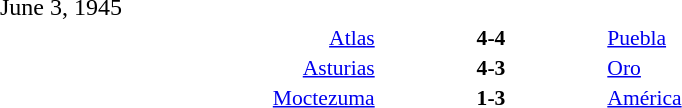<table width=100% cellspacing=1>
<tr>
<th width=20%></th>
<th width=12%></th>
<th width=20%></th>
<th></th>
</tr>
<tr>
<td>June 3, 1945</td>
</tr>
<tr style=font-size:90%>
<td align=right> <a href='#'>Atlas</a></td>
<td align=center><strong>4-4</strong></td>
<td align=left> <a href='#'>Puebla</a></td>
</tr>
<tr style=font-size:90%>
<td align=right> <a href='#'>Asturias</a></td>
<td align=center><strong>4-3</strong></td>
<td align=left> <a href='#'>Oro</a></td>
</tr>
<tr style=font-size:90%>
<td align=right> <a href='#'>Moctezuma</a></td>
<td align=center><strong>1-3</strong></td>
<td align=left> <a href='#'>América</a></td>
</tr>
<tr style=font-size:90%>
</tr>
</table>
